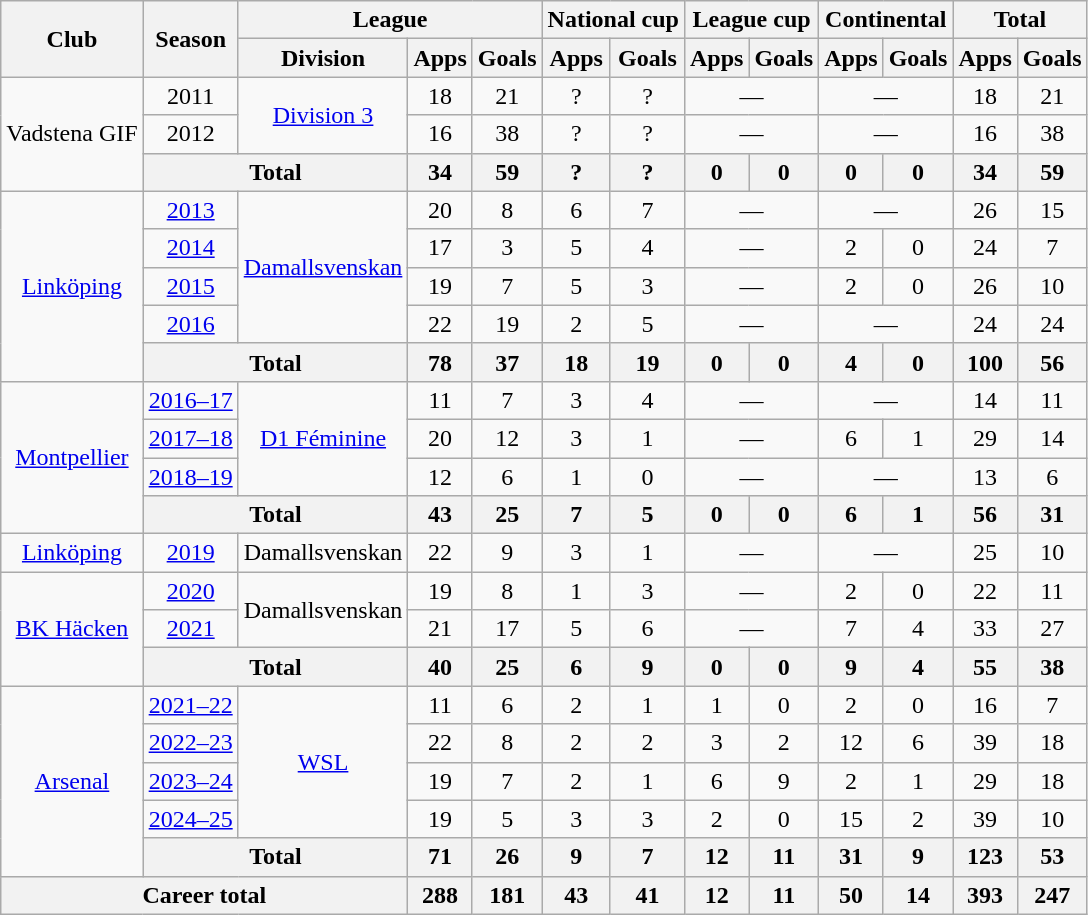<table class="wikitable" style="text-align:center">
<tr>
<th rowspan="2">Club</th>
<th rowspan="2">Season</th>
<th colspan="3">League</th>
<th colspan="2">National cup</th>
<th colspan="2">League cup</th>
<th colspan="2">Continental</th>
<th colspan="2">Total</th>
</tr>
<tr>
<th>Division</th>
<th>Apps</th>
<th>Goals</th>
<th>Apps</th>
<th>Goals</th>
<th>Apps</th>
<th>Goals</th>
<th>Apps</th>
<th>Goals</th>
<th>Apps</th>
<th>Goals</th>
</tr>
<tr>
<td rowspan="3">Vadstena GIF</td>
<td>2011</td>
<td rowspan="2"><a href='#'>Division 3</a></td>
<td>18</td>
<td>21</td>
<td>?</td>
<td>?</td>
<td colspan="2">—</td>
<td colspan="2">—</td>
<td>18</td>
<td>21</td>
</tr>
<tr>
<td>2012</td>
<td>16</td>
<td>38</td>
<td>?</td>
<td>?</td>
<td colspan="2">—</td>
<td colspan="2">—</td>
<td>16</td>
<td>38</td>
</tr>
<tr>
<th colspan="2">Total</th>
<th>34</th>
<th>59</th>
<th>?</th>
<th>?</th>
<th>0</th>
<th>0</th>
<th>0</th>
<th>0</th>
<th>34</th>
<th>59</th>
</tr>
<tr>
<td rowspan="5"><a href='#'>Linköping</a></td>
<td><a href='#'>2013</a></td>
<td rowspan="4"><a href='#'>Damallsvenskan</a></td>
<td>20</td>
<td>8</td>
<td>6</td>
<td>7</td>
<td colspan="2">—</td>
<td colspan="2">—</td>
<td>26</td>
<td>15</td>
</tr>
<tr>
<td><a href='#'>2014</a></td>
<td>17</td>
<td>3</td>
<td>5</td>
<td>4</td>
<td colspan="2">—</td>
<td>2</td>
<td>0</td>
<td>24</td>
<td>7</td>
</tr>
<tr>
<td><a href='#'>2015</a></td>
<td>19</td>
<td>7</td>
<td>5</td>
<td>3</td>
<td colspan="2">—</td>
<td>2</td>
<td>0</td>
<td>26</td>
<td>10</td>
</tr>
<tr>
<td><a href='#'>2016</a></td>
<td>22</td>
<td>19</td>
<td>2</td>
<td>5</td>
<td colspan="2">—</td>
<td colspan="2">—</td>
<td>24</td>
<td>24</td>
</tr>
<tr>
<th colspan="2">Total</th>
<th>78</th>
<th>37</th>
<th>18</th>
<th>19</th>
<th>0</th>
<th>0</th>
<th>4</th>
<th>0</th>
<th>100</th>
<th>56</th>
</tr>
<tr>
<td rowspan="4"><a href='#'>Montpellier</a></td>
<td><a href='#'>2016–17</a></td>
<td rowspan="3"><a href='#'>D1 Féminine</a></td>
<td>11</td>
<td>7</td>
<td>3</td>
<td>4</td>
<td colspan="2">—</td>
<td colspan="2">—</td>
<td>14</td>
<td>11</td>
</tr>
<tr>
<td><a href='#'>2017–18</a></td>
<td>20</td>
<td>12</td>
<td>3</td>
<td>1</td>
<td colspan="2">—</td>
<td>6</td>
<td>1</td>
<td>29</td>
<td>14</td>
</tr>
<tr>
<td><a href='#'>2018–19</a></td>
<td>12</td>
<td>6</td>
<td>1</td>
<td>0</td>
<td colspan="2">—</td>
<td colspan="2">—</td>
<td>13</td>
<td>6</td>
</tr>
<tr>
<th colspan="2">Total</th>
<th>43</th>
<th>25</th>
<th>7</th>
<th>5</th>
<th>0</th>
<th>0</th>
<th>6</th>
<th>1</th>
<th>56</th>
<th>31</th>
</tr>
<tr>
<td><a href='#'>Linköping</a></td>
<td><a href='#'>2019</a></td>
<td>Damallsvenskan</td>
<td>22</td>
<td>9</td>
<td>3</td>
<td>1</td>
<td colspan="2">—</td>
<td colspan="2">—</td>
<td>25</td>
<td>10</td>
</tr>
<tr>
<td rowspan="3"><a href='#'>BK Häcken</a></td>
<td><a href='#'>2020</a></td>
<td rowspan="2">Damallsvenskan</td>
<td>19</td>
<td>8</td>
<td>1</td>
<td>3</td>
<td colspan="2">—</td>
<td>2</td>
<td>0</td>
<td>22</td>
<td>11</td>
</tr>
<tr>
<td><a href='#'>2021</a></td>
<td>21</td>
<td>17</td>
<td>5</td>
<td>6</td>
<td colspan="2">—</td>
<td>7</td>
<td>4</td>
<td>33</td>
<td>27</td>
</tr>
<tr>
<th colspan="2">Total</th>
<th>40</th>
<th>25</th>
<th>6</th>
<th>9</th>
<th>0</th>
<th>0</th>
<th>9</th>
<th>4</th>
<th>55</th>
<th>38</th>
</tr>
<tr>
<td rowspan="5"><a href='#'>Arsenal</a></td>
<td><a href='#'>2021–22</a></td>
<td rowspan="4"><a href='#'>WSL</a></td>
<td>11</td>
<td>6</td>
<td>2</td>
<td>1</td>
<td>1</td>
<td>0</td>
<td>2</td>
<td>0</td>
<td>16</td>
<td>7</td>
</tr>
<tr>
<td><a href='#'>2022–23</a></td>
<td>22</td>
<td>8</td>
<td>2</td>
<td>2</td>
<td>3</td>
<td>2</td>
<td>12</td>
<td>6</td>
<td>39</td>
<td>18</td>
</tr>
<tr>
<td><a href='#'>2023–24</a></td>
<td>19</td>
<td>7</td>
<td>2</td>
<td>1</td>
<td>6</td>
<td>9</td>
<td>2</td>
<td>1</td>
<td>29</td>
<td>18</td>
</tr>
<tr>
<td><a href='#'>2024–25</a></td>
<td>19</td>
<td>5</td>
<td>3</td>
<td>3</td>
<td>2</td>
<td>0</td>
<td>15</td>
<td>2</td>
<td>39</td>
<td>10</td>
</tr>
<tr>
<th colspan="2">Total</th>
<th>71</th>
<th>26</th>
<th>9</th>
<th>7</th>
<th>12</th>
<th>11</th>
<th>31</th>
<th>9</th>
<th>123</th>
<th>53</th>
</tr>
<tr>
<th colspan="3">Career total</th>
<th>288</th>
<th>181</th>
<th>43</th>
<th>41</th>
<th>12</th>
<th>11</th>
<th>50</th>
<th>14</th>
<th>393</th>
<th>247</th>
</tr>
</table>
